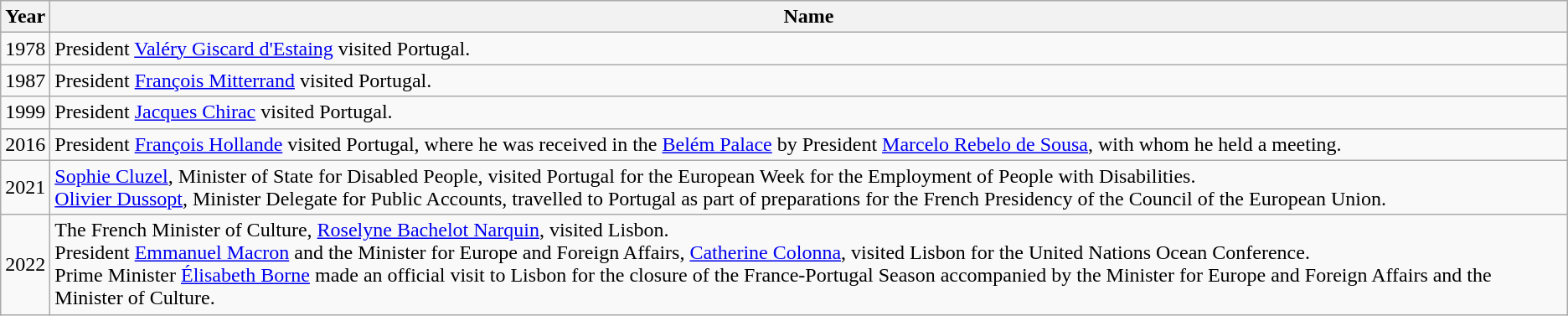<table class="wikitable">
<tr>
<th>Year</th>
<th>Name</th>
</tr>
<tr>
<td>1978</td>
<td>President <a href='#'>Valéry Giscard d'Estaing</a> visited Portugal.</td>
</tr>
<tr>
<td>1987</td>
<td>President <a href='#'>François Mitterrand</a> visited Portugal.</td>
</tr>
<tr>
<td>1999</td>
<td>President <a href='#'>Jacques Chirac</a> visited Portugal.</td>
</tr>
<tr>
<td>2016</td>
<td>President <a href='#'>François Hollande</a> visited Portugal, where he was received in the <a href='#'>Belém Palace</a> by President <a href='#'>Marcelo Rebelo de Sousa</a>, with whom he held a meeting.</td>
</tr>
<tr>
<td>2021</td>
<td><a href='#'>Sophie Cluzel</a>, Minister of State for Disabled People, visited Portugal for the European Week for the Employment of People with Disabilities.<br><a href='#'>Olivier Dussopt</a>, Minister Delegate for Public Accounts, travelled to Portugal as part of preparations for the French Presidency of the Council of the European Union.</td>
</tr>
<tr>
<td>2022</td>
<td>The French Minister of Culture, <a href='#'>Roselyne Bachelot Narquin</a>, visited Lisbon.<br>President <a href='#'>Emmanuel Macron</a> and the Minister for Europe and Foreign Affairs, <a href='#'>Catherine Colonna</a>, visited Lisbon for the United Nations Ocean Conference.<br>Prime Minister <a href='#'>Élisabeth Borne</a> made an official visit to Lisbon for the closure of the France-Portugal Season accompanied by the Minister for Europe and Foreign Affairs and the Minister of Culture.</td>
</tr>
</table>
